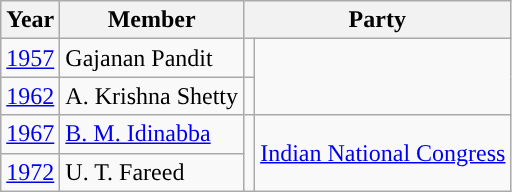<table class="wikitable sortable">
<tr>
<th>Year</th>
<th>Member</th>
<th colspan="2">Party</th>
</tr>
<tr>
<td><a href='#'>1957</a></td>
<td>Gajanan Pandit</td>
<td></td>
</tr>
<tr>
<td><a href='#'>1962</a></td>
<td>A. Krishna Shetty</td>
<td></td>
</tr>
<tr>
<td><a href='#'>1967</a></td>
<td><a href='#'>B. M. Idinabba</a></td>
<td rowspan=2 style="background-color: "></td>
<td rowspan=2><a href='#'>Indian National Congress</a></td>
</tr>
<tr>
<td><a href='#'>1972</a></td>
<td>U. T. Fareed</td>
</tr>
</table>
